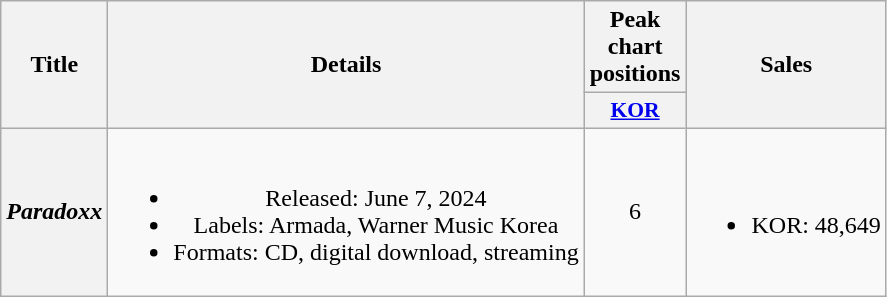<table class="wikitable plainrowheaders" style="text-align:center">
<tr>
<th scope="col" rowspan="2">Title</th>
<th scope="col" rowspan="2">Details</th>
<th scope="col" colspan="1">Peak chart positions</th>
<th scope="col" rowspan="2">Sales</th>
</tr>
<tr>
<th scope="col" style="font-size:90%; width:2.5em"><a href='#'>KOR</a><br></th>
</tr>
<tr>
<th scope="row"><em>Paradoxx</em></th>
<td><br><ul><li>Released: June 7, 2024</li><li>Labels: Armada, Warner Music Korea</li><li>Formats: CD, digital download, streaming</li></ul></td>
<td>6</td>
<td><br><ul><li>KOR: 48,649</li></ul></td>
</tr>
</table>
